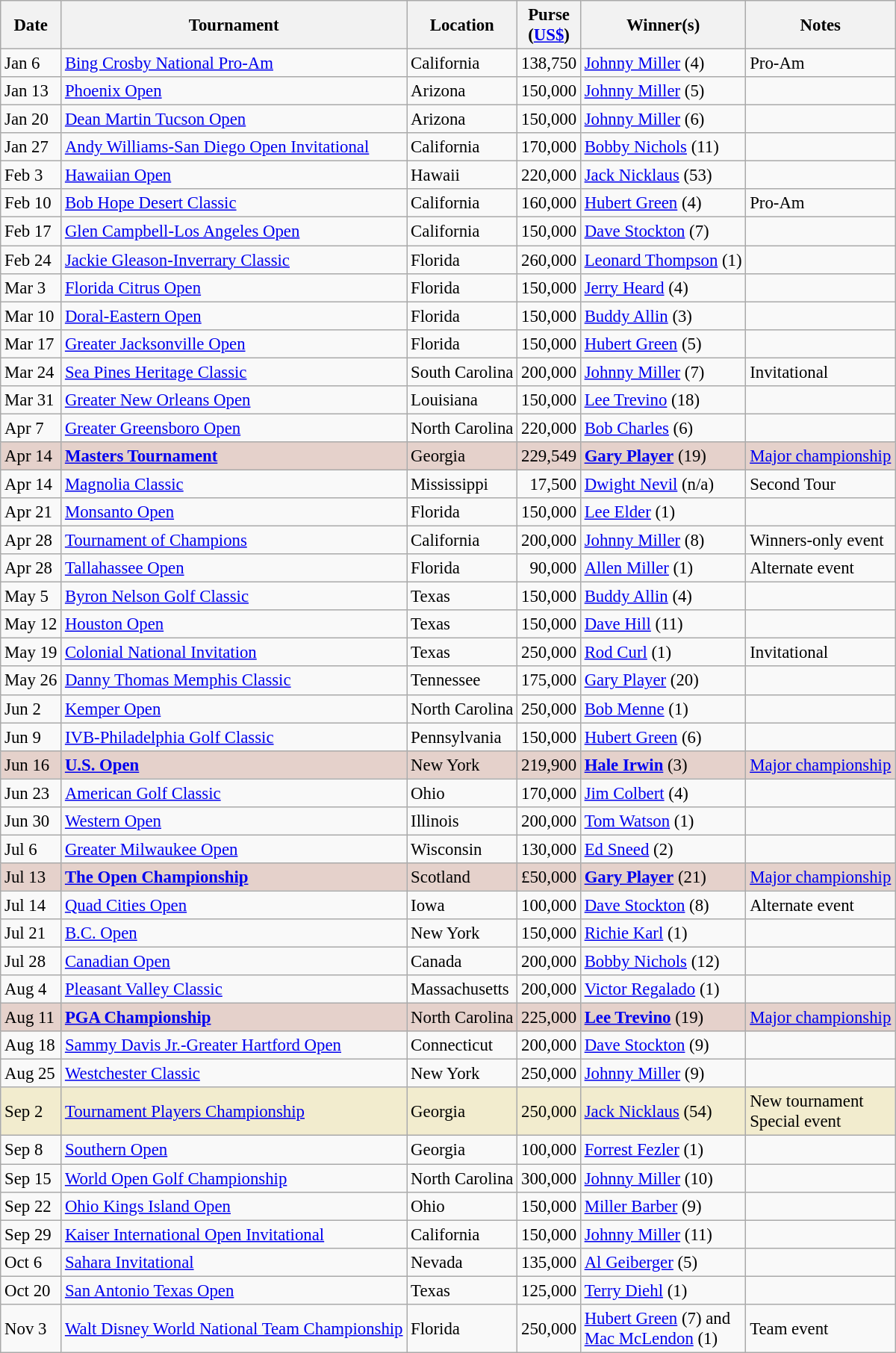<table class="wikitable" style="font-size:95%">
<tr>
<th>Date</th>
<th>Tournament</th>
<th>Location</th>
<th>Purse<br>(<a href='#'>US$</a>)</th>
<th>Winner(s)</th>
<th>Notes</th>
</tr>
<tr>
<td>Jan 6</td>
<td><a href='#'>Bing Crosby National Pro-Am</a></td>
<td>California</td>
<td align=right>138,750</td>
<td> <a href='#'>Johnny Miller</a> (4)</td>
<td>Pro-Am</td>
</tr>
<tr>
<td>Jan 13</td>
<td><a href='#'>Phoenix Open</a></td>
<td>Arizona</td>
<td align=right>150,000</td>
<td> <a href='#'>Johnny Miller</a> (5)</td>
<td></td>
</tr>
<tr>
<td>Jan 20</td>
<td><a href='#'>Dean Martin Tucson Open</a></td>
<td>Arizona</td>
<td align=right>150,000</td>
<td> <a href='#'>Johnny Miller</a> (6)</td>
<td></td>
</tr>
<tr>
<td>Jan 27</td>
<td><a href='#'>Andy Williams-San Diego Open Invitational</a></td>
<td>California</td>
<td align=right>170,000</td>
<td> <a href='#'>Bobby Nichols</a> (11)</td>
<td></td>
</tr>
<tr>
<td>Feb 3</td>
<td><a href='#'>Hawaiian Open</a></td>
<td>Hawaii</td>
<td align=right>220,000</td>
<td> <a href='#'>Jack Nicklaus</a> (53)</td>
<td></td>
</tr>
<tr>
<td>Feb 10</td>
<td><a href='#'>Bob Hope Desert Classic</a></td>
<td>California</td>
<td align=right>160,000</td>
<td> <a href='#'>Hubert Green</a> (4)</td>
<td>Pro-Am</td>
</tr>
<tr>
<td>Feb 17</td>
<td><a href='#'>Glen Campbell-Los Angeles Open</a></td>
<td>California</td>
<td align=right>150,000</td>
<td> <a href='#'>Dave Stockton</a> (7)</td>
<td></td>
</tr>
<tr>
<td>Feb 24</td>
<td><a href='#'>Jackie Gleason-Inverrary Classic</a></td>
<td>Florida</td>
<td align=right>260,000</td>
<td> <a href='#'>Leonard Thompson</a> (1)</td>
<td></td>
</tr>
<tr>
<td>Mar 3</td>
<td><a href='#'>Florida Citrus Open</a></td>
<td>Florida</td>
<td align=right>150,000</td>
<td> <a href='#'>Jerry Heard</a> (4)</td>
<td></td>
</tr>
<tr>
<td>Mar 10</td>
<td><a href='#'>Doral-Eastern Open</a></td>
<td>Florida</td>
<td align=right>150,000</td>
<td> <a href='#'>Buddy Allin</a> (3)</td>
<td></td>
</tr>
<tr>
<td>Mar 17</td>
<td><a href='#'>Greater Jacksonville Open</a></td>
<td>Florida</td>
<td align=right>150,000</td>
<td> <a href='#'>Hubert Green</a> (5)</td>
<td></td>
</tr>
<tr>
<td>Mar 24</td>
<td><a href='#'>Sea Pines Heritage Classic</a></td>
<td>South Carolina</td>
<td align=right>200,000</td>
<td> <a href='#'>Johnny Miller</a> (7)</td>
<td>Invitational</td>
</tr>
<tr>
<td>Mar 31</td>
<td><a href='#'>Greater New Orleans Open</a></td>
<td>Louisiana</td>
<td align=right>150,000</td>
<td> <a href='#'>Lee Trevino</a> (18)</td>
<td></td>
</tr>
<tr>
<td>Apr 7</td>
<td><a href='#'>Greater Greensboro Open</a></td>
<td>North Carolina</td>
<td align=right>220,000</td>
<td> <a href='#'>Bob Charles</a> (6)</td>
<td></td>
</tr>
<tr style="background:#e5d1cb;">
<td>Apr 14</td>
<td><strong><a href='#'>Masters Tournament</a></strong></td>
<td>Georgia</td>
<td align=right>229,549</td>
<td> <strong><a href='#'>Gary Player</a></strong> (19)</td>
<td><a href='#'>Major championship</a></td>
</tr>
<tr>
<td>Apr 14</td>
<td><a href='#'>Magnolia Classic</a></td>
<td>Mississippi</td>
<td align=right>17,500</td>
<td> <a href='#'>Dwight Nevil</a> (n/a)</td>
<td>Second Tour</td>
</tr>
<tr>
<td>Apr 21</td>
<td><a href='#'>Monsanto Open</a></td>
<td>Florida</td>
<td align=right>150,000</td>
<td> <a href='#'>Lee Elder</a> (1)</td>
<td></td>
</tr>
<tr>
<td>Apr 28</td>
<td><a href='#'>Tournament of Champions</a></td>
<td>California</td>
<td align=right>200,000</td>
<td> <a href='#'>Johnny Miller</a> (8)</td>
<td>Winners-only event</td>
</tr>
<tr>
<td>Apr 28</td>
<td><a href='#'>Tallahassee Open</a></td>
<td>Florida</td>
<td align=right>90,000</td>
<td> <a href='#'>Allen Miller</a> (1)</td>
<td>Alternate event</td>
</tr>
<tr>
<td>May 5</td>
<td><a href='#'>Byron Nelson Golf Classic</a></td>
<td>Texas</td>
<td align=right>150,000</td>
<td> <a href='#'>Buddy Allin</a> (4)</td>
<td></td>
</tr>
<tr>
<td>May 12</td>
<td><a href='#'>Houston Open</a></td>
<td>Texas</td>
<td align=right>150,000</td>
<td> <a href='#'>Dave Hill</a> (11)</td>
<td></td>
</tr>
<tr>
<td>May 19</td>
<td><a href='#'>Colonial National Invitation</a></td>
<td>Texas</td>
<td align=right>250,000</td>
<td> <a href='#'>Rod Curl</a> (1)</td>
<td>Invitational</td>
</tr>
<tr>
<td>May 26</td>
<td><a href='#'>Danny Thomas Memphis Classic</a></td>
<td>Tennessee</td>
<td align=right>175,000</td>
<td> <a href='#'>Gary Player</a> (20)</td>
<td></td>
</tr>
<tr>
<td>Jun 2</td>
<td><a href='#'>Kemper Open</a></td>
<td>North Carolina</td>
<td align=right>250,000</td>
<td> <a href='#'>Bob Menne</a> (1)</td>
<td></td>
</tr>
<tr>
<td>Jun 9</td>
<td><a href='#'>IVB-Philadelphia Golf Classic</a></td>
<td>Pennsylvania</td>
<td align=right>150,000</td>
<td> <a href='#'>Hubert Green</a> (6)</td>
<td></td>
</tr>
<tr style="background:#e5d1cb;">
<td>Jun 16</td>
<td><strong><a href='#'>U.S. Open</a></strong></td>
<td>New York</td>
<td align=right>219,900</td>
<td> <strong><a href='#'>Hale Irwin</a></strong> (3)</td>
<td><a href='#'>Major championship</a></td>
</tr>
<tr>
<td>Jun 23</td>
<td><a href='#'>American Golf Classic</a></td>
<td>Ohio</td>
<td align=right>170,000</td>
<td> <a href='#'>Jim Colbert</a> (4)</td>
<td></td>
</tr>
<tr>
<td>Jun 30</td>
<td><a href='#'>Western Open</a></td>
<td>Illinois</td>
<td align=right>200,000</td>
<td> <a href='#'>Tom Watson</a> (1)</td>
<td></td>
</tr>
<tr>
<td>Jul 6</td>
<td><a href='#'>Greater Milwaukee Open</a></td>
<td>Wisconsin</td>
<td align=right>130,000</td>
<td> <a href='#'>Ed Sneed</a> (2)</td>
<td></td>
</tr>
<tr style="background:#e5d1cb;">
<td>Jul 13</td>
<td><strong><a href='#'>The Open Championship</a></strong></td>
<td>Scotland</td>
<td align=right>£50,000</td>
<td> <strong><a href='#'>Gary Player</a></strong> (21)</td>
<td><a href='#'>Major championship</a></td>
</tr>
<tr>
<td>Jul 14</td>
<td><a href='#'>Quad Cities Open</a></td>
<td>Iowa</td>
<td align=right>100,000</td>
<td> <a href='#'>Dave Stockton</a> (8)</td>
<td>Alternate event</td>
</tr>
<tr>
<td>Jul 21</td>
<td><a href='#'>B.C. Open</a></td>
<td>New York</td>
<td align=right>150,000</td>
<td> <a href='#'>Richie Karl</a> (1)</td>
<td></td>
</tr>
<tr>
<td>Jul 28</td>
<td><a href='#'>Canadian Open</a></td>
<td>Canada</td>
<td align=right>200,000</td>
<td> <a href='#'>Bobby Nichols</a> (12)</td>
<td></td>
</tr>
<tr>
<td>Aug 4</td>
<td><a href='#'>Pleasant Valley Classic</a></td>
<td>Massachusetts</td>
<td align=right>200,000</td>
<td> <a href='#'>Victor Regalado</a> (1)</td>
<td></td>
</tr>
<tr style="background:#e5d1cb;">
<td>Aug 11</td>
<td><strong><a href='#'>PGA Championship</a></strong></td>
<td>North Carolina</td>
<td align=right>225,000</td>
<td> <strong><a href='#'>Lee Trevino</a></strong> (19)</td>
<td><a href='#'>Major championship</a></td>
</tr>
<tr>
<td>Aug 18</td>
<td><a href='#'>Sammy Davis Jr.-Greater Hartford Open</a></td>
<td>Connecticut</td>
<td align=right>200,000</td>
<td> <a href='#'>Dave Stockton</a> (9)</td>
<td></td>
</tr>
<tr>
<td>Aug 25</td>
<td><a href='#'>Westchester Classic</a></td>
<td>New York</td>
<td align=right>250,000</td>
<td> <a href='#'>Johnny Miller</a> (9)</td>
<td></td>
</tr>
<tr style="background:#f2ecce;">
<td>Sep 2</td>
<td><a href='#'>Tournament Players Championship</a></td>
<td>Georgia</td>
<td align=right>250,000</td>
<td> <a href='#'>Jack Nicklaus</a> (54)</td>
<td>New tournament<br>Special event</td>
</tr>
<tr>
<td>Sep 8</td>
<td><a href='#'>Southern Open</a></td>
<td>Georgia</td>
<td align=right>100,000</td>
<td> <a href='#'>Forrest Fezler</a> (1)</td>
<td></td>
</tr>
<tr>
<td>Sep 15</td>
<td><a href='#'>World Open Golf Championship</a></td>
<td>North Carolina</td>
<td align=right>300,000</td>
<td> <a href='#'>Johnny Miller</a> (10)</td>
<td></td>
</tr>
<tr>
<td>Sep 22</td>
<td><a href='#'>Ohio Kings Island Open</a></td>
<td>Ohio</td>
<td align=right>150,000</td>
<td> <a href='#'>Miller Barber</a> (9)</td>
<td></td>
</tr>
<tr>
<td>Sep 29</td>
<td><a href='#'>Kaiser International Open Invitational</a></td>
<td>California</td>
<td align=right>150,000</td>
<td> <a href='#'>Johnny Miller</a> (11)</td>
<td></td>
</tr>
<tr>
<td>Oct 6</td>
<td><a href='#'>Sahara Invitational</a></td>
<td>Nevada</td>
<td align=right>135,000</td>
<td> <a href='#'>Al Geiberger</a> (5)</td>
<td></td>
</tr>
<tr>
<td>Oct 20</td>
<td><a href='#'>San Antonio Texas Open</a></td>
<td>Texas</td>
<td align=right>125,000</td>
<td> <a href='#'>Terry Diehl</a> (1)</td>
<td></td>
</tr>
<tr>
<td>Nov 3</td>
<td><a href='#'>Walt Disney World National Team Championship</a></td>
<td>Florida</td>
<td align=right>250,000</td>
<td> <a href='#'>Hubert Green</a> (7) and<br> <a href='#'>Mac McLendon</a> (1)</td>
<td>Team event</td>
</tr>
</table>
